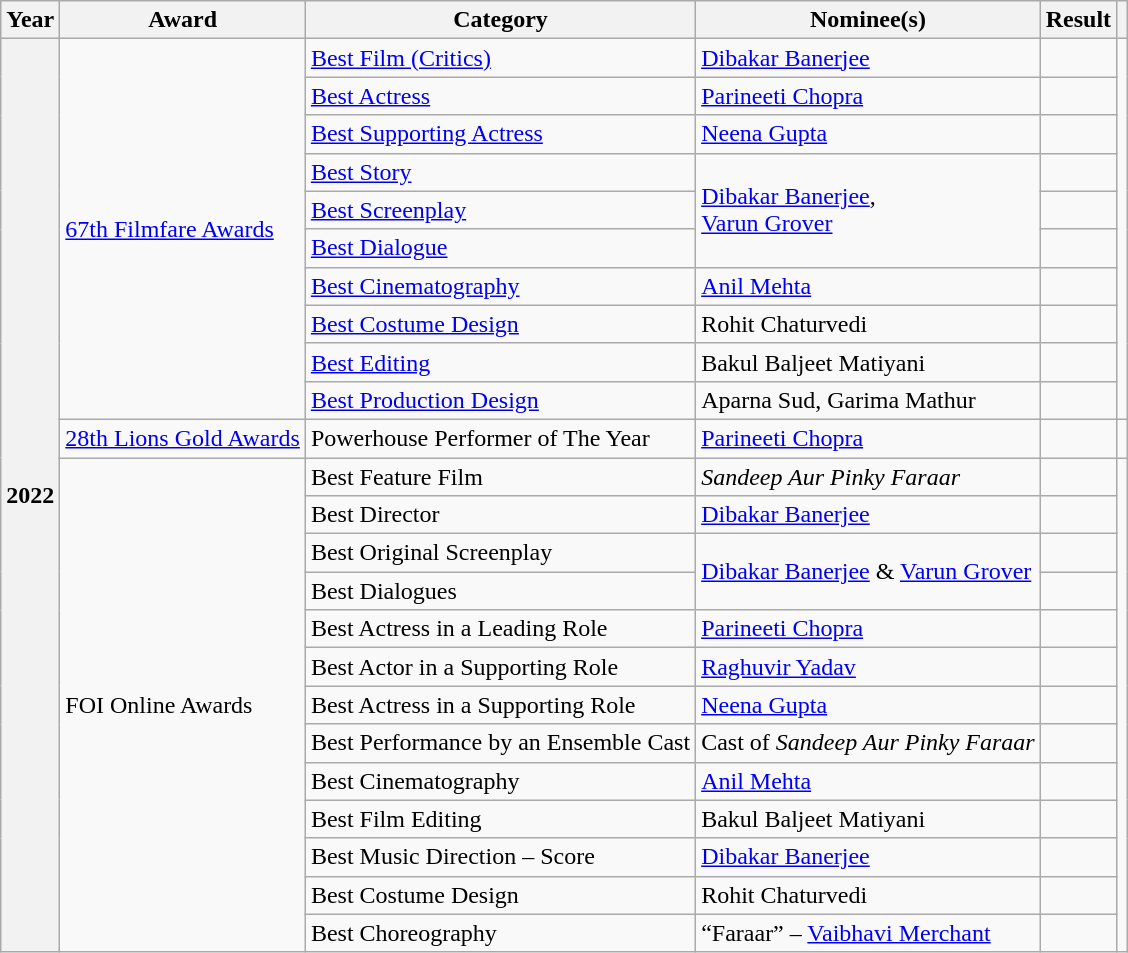<table class="wikitable plainrowheaders sortable">
<tr>
<th scope="col">Year</th>
<th scope="col">Award</th>
<th scope="col">Category</th>
<th scope="col">Nominee(s)</th>
<th scope="col">Result</th>
<th scope="col" class="unsortable"></th>
</tr>
<tr>
<th scope="row" rowspan="24">2022</th>
<td rowspan="10"><a href='#'>67th Filmfare Awards</a></td>
<td><a href='#'>Best Film (Critics)</a></td>
<td><a href='#'>Dibakar Banerjee</a></td>
<td></td>
<td rowspan="10"></td>
</tr>
<tr>
<td><a href='#'>Best Actress</a></td>
<td><a href='#'>Parineeti Chopra</a></td>
<td></td>
</tr>
<tr>
<td><a href='#'>Best Supporting Actress</a></td>
<td><a href='#'>Neena Gupta</a></td>
<td></td>
</tr>
<tr>
<td><a href='#'>Best Story</a></td>
<td rowspan="3"><a href='#'>Dibakar Banerjee</a>,<br><a href='#'>Varun Grover</a></td>
<td></td>
</tr>
<tr>
<td><a href='#'>Best Screenplay</a></td>
<td></td>
</tr>
<tr>
<td><a href='#'>Best Dialogue</a></td>
<td></td>
</tr>
<tr>
<td><a href='#'>Best Cinematography</a></td>
<td><a href='#'>Anil Mehta</a></td>
<td></td>
</tr>
<tr>
<td><a href='#'>Best Costume Design</a></td>
<td>Rohit Chaturvedi</td>
<td></td>
</tr>
<tr>
<td><a href='#'>Best Editing</a></td>
<td>Bakul Baljeet Matiyani</td>
<td></td>
</tr>
<tr>
<td><a href='#'>Best Production Design</a></td>
<td>Aparna Sud, Garima Mathur</td>
<td></td>
</tr>
<tr>
<td><a href='#'>28th Lions Gold Awards</a></td>
<td>Powerhouse Performer of The Year</td>
<td><a href='#'>Parineeti Chopra</a></td>
<td></td>
<td></td>
</tr>
<tr>
<td rowspan="13">FOI Online Awards</td>
<td>Best Feature Film</td>
<td><em>Sandeep Aur Pinky Faraar</em></td>
<td></td>
<td rowspan="13"></td>
</tr>
<tr>
<td>Best Director</td>
<td><a href='#'>Dibakar Banerjee</a></td>
<td></td>
</tr>
<tr>
<td>Best Original Screenplay</td>
<td rowspan="2"><a href='#'>Dibakar Banerjee</a> & <a href='#'>Varun Grover</a></td>
<td></td>
</tr>
<tr>
<td>Best Dialogues</td>
<td></td>
</tr>
<tr>
<td>Best Actress in a Leading Role</td>
<td><a href='#'>Parineeti Chopra</a></td>
<td></td>
</tr>
<tr>
<td>Best Actor in a Supporting Role</td>
<td><a href='#'>Raghuvir Yadav</a></td>
<td></td>
</tr>
<tr>
<td>Best Actress in a Supporting Role</td>
<td><a href='#'>Neena Gupta</a></td>
<td></td>
</tr>
<tr>
<td>Best Performance by an Ensemble Cast</td>
<td>Cast of <em>Sandeep Aur Pinky Faraar</em></td>
<td></td>
</tr>
<tr>
<td>Best Cinematography</td>
<td><a href='#'>Anil Mehta</a></td>
<td></td>
</tr>
<tr>
<td>Best Film Editing</td>
<td>Bakul Baljeet Matiyani</td>
<td></td>
</tr>
<tr>
<td>Best Music Direction – Score</td>
<td><a href='#'>Dibakar Banerjee</a></td>
<td></td>
</tr>
<tr>
<td>Best Costume Design</td>
<td>Rohit Chaturvedi</td>
<td></td>
</tr>
<tr>
<td>Best Choreography</td>
<td>“Faraar” – <a href='#'>Vaibhavi Merchant</a></td>
<td></td>
</tr>
</table>
